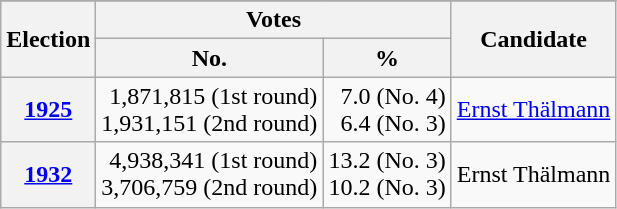<table class="wikitable" style="text-align: right;">
<tr>
</tr>
<tr>
<th rowspan="2">Election</th>
<th colspan="2">Votes</th>
<th rowspan="2">Candidate</th>
</tr>
<tr>
<th>No.</th>
<th>%</th>
</tr>
<tr>
<th><a href='#'>1925</a></th>
<td>1,871,815 (1st round)<br>1,931,151 (2nd round)</td>
<td>7.0 (No. 4)<br>6.4 (No. 3)</td>
<td><a href='#'>Ernst Thälmann</a></td>
</tr>
<tr>
<th><a href='#'>1932</a></th>
<td>4,938,341 (1st round)<br> 3,706,759 (2nd round)</td>
<td>13.2 (No. 3)<br> 10.2 (No. 3)</td>
<td>Ernst Thälmann</td>
</tr>
</table>
